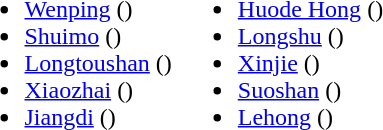<table>
<tr>
<td valign="top"><br><ul><li><a href='#'>Wenping</a> ()</li><li><a href='#'>Shuimo</a> ()</li><li><a href='#'>Longtoushan</a> ()</li><li><a href='#'>Xiaozhai</a> ()</li><li><a href='#'>Jiangdi</a> ()</li></ul></td>
<td valign="top"><br><ul><li><a href='#'>Huode Hong</a> ()</li><li><a href='#'>Longshu</a> ()</li><li><a href='#'>Xinjie</a> ()</li><li><a href='#'>Suoshan</a> ()</li><li><a href='#'>Lehong</a> ()</li></ul></td>
</tr>
</table>
